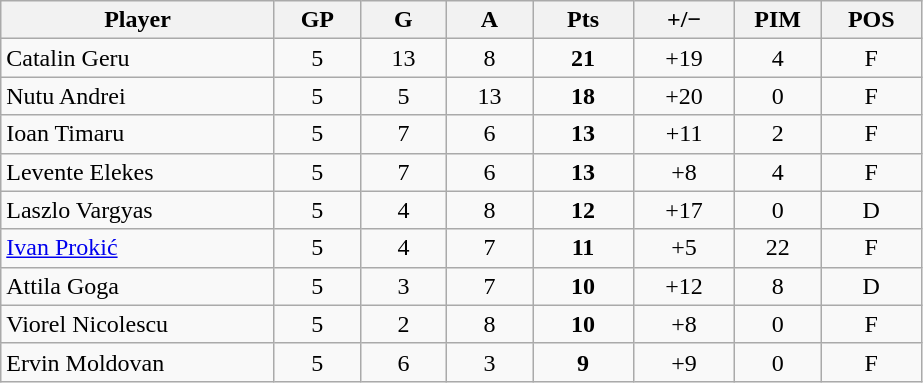<table class="wikitable sortable" style="text-align:center;">
<tr>
<th width="175px">Player</th>
<th width="50px">GP</th>
<th width="50px">G</th>
<th width="50px">A</th>
<th width="60px">Pts</th>
<th width="60px">+/−</th>
<th width="50px">PIM</th>
<th width="60px">POS</th>
</tr>
<tr>
<td style="text-align:left;"> Catalin Geru</td>
<td>5</td>
<td>13</td>
<td>8</td>
<td><strong>21</strong></td>
<td>+19</td>
<td>4</td>
<td>F</td>
</tr>
<tr>
<td style="text-align:left;"> Nutu Andrei</td>
<td>5</td>
<td>5</td>
<td>13</td>
<td><strong>18</strong></td>
<td>+20</td>
<td>0</td>
<td>F</td>
</tr>
<tr>
<td style="text-align:left;"> Ioan Timaru</td>
<td>5</td>
<td>7</td>
<td>6</td>
<td><strong>13</strong></td>
<td>+11</td>
<td>2</td>
<td>F</td>
</tr>
<tr>
<td style="text-align:left;"> Levente Elekes</td>
<td>5</td>
<td>7</td>
<td>6</td>
<td><strong>13</strong></td>
<td>+8</td>
<td>4</td>
<td>F</td>
</tr>
<tr>
<td style="text-align:left;"> Laszlo Vargyas</td>
<td>5</td>
<td>4</td>
<td>8</td>
<td><strong>12</strong></td>
<td>+17</td>
<td>0</td>
<td>D</td>
</tr>
<tr>
<td style="text-align:left;"> <a href='#'>Ivan Prokić</a></td>
<td>5</td>
<td>4</td>
<td>7</td>
<td><strong>11</strong></td>
<td>+5</td>
<td>22</td>
<td>F</td>
</tr>
<tr>
<td style="text-align:left;"> Attila Goga</td>
<td>5</td>
<td>3</td>
<td>7</td>
<td><strong>10</strong></td>
<td>+12</td>
<td>8</td>
<td>D</td>
</tr>
<tr>
<td style="text-align:left;"> Viorel Nicolescu</td>
<td>5</td>
<td>2</td>
<td>8</td>
<td><strong>10</strong></td>
<td>+8</td>
<td>0</td>
<td>F</td>
</tr>
<tr>
<td style="text-align:left;"> Ervin Moldovan</td>
<td>5</td>
<td>6</td>
<td>3</td>
<td><strong>9</strong></td>
<td>+9</td>
<td>0</td>
<td>F</td>
</tr>
</table>
